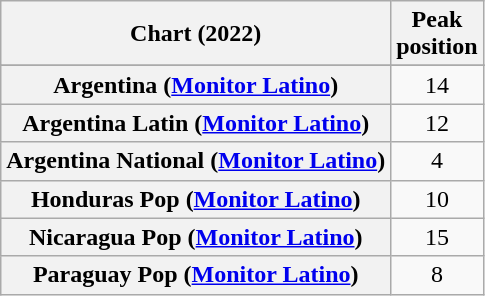<table class="wikitable sortable plainrowheaders" style="text-align:center">
<tr>
<th scope="col">Chart (2022)</th>
<th scope="col">Peak<br>position</th>
</tr>
<tr>
</tr>
<tr>
<th scope="row">Argentina (<a href='#'>Monitor Latino</a>)</th>
<td>14</td>
</tr>
<tr>
<th scope="row">Argentina Latin (<a href='#'>Monitor Latino</a>)</th>
<td>12</td>
</tr>
<tr>
<th scope="row">Argentina National (<a href='#'>Monitor Latino</a>)</th>
<td>4</td>
</tr>
<tr>
<th scope="row">Honduras Pop (<a href='#'>Monitor Latino</a>)</th>
<td>10</td>
</tr>
<tr>
<th scope="row">Nicaragua Pop (<a href='#'>Monitor Latino</a>)</th>
<td>15</td>
</tr>
<tr>
<th scope="row">Paraguay Pop (<a href='#'>Monitor Latino</a>)</th>
<td>8</td>
</tr>
</table>
